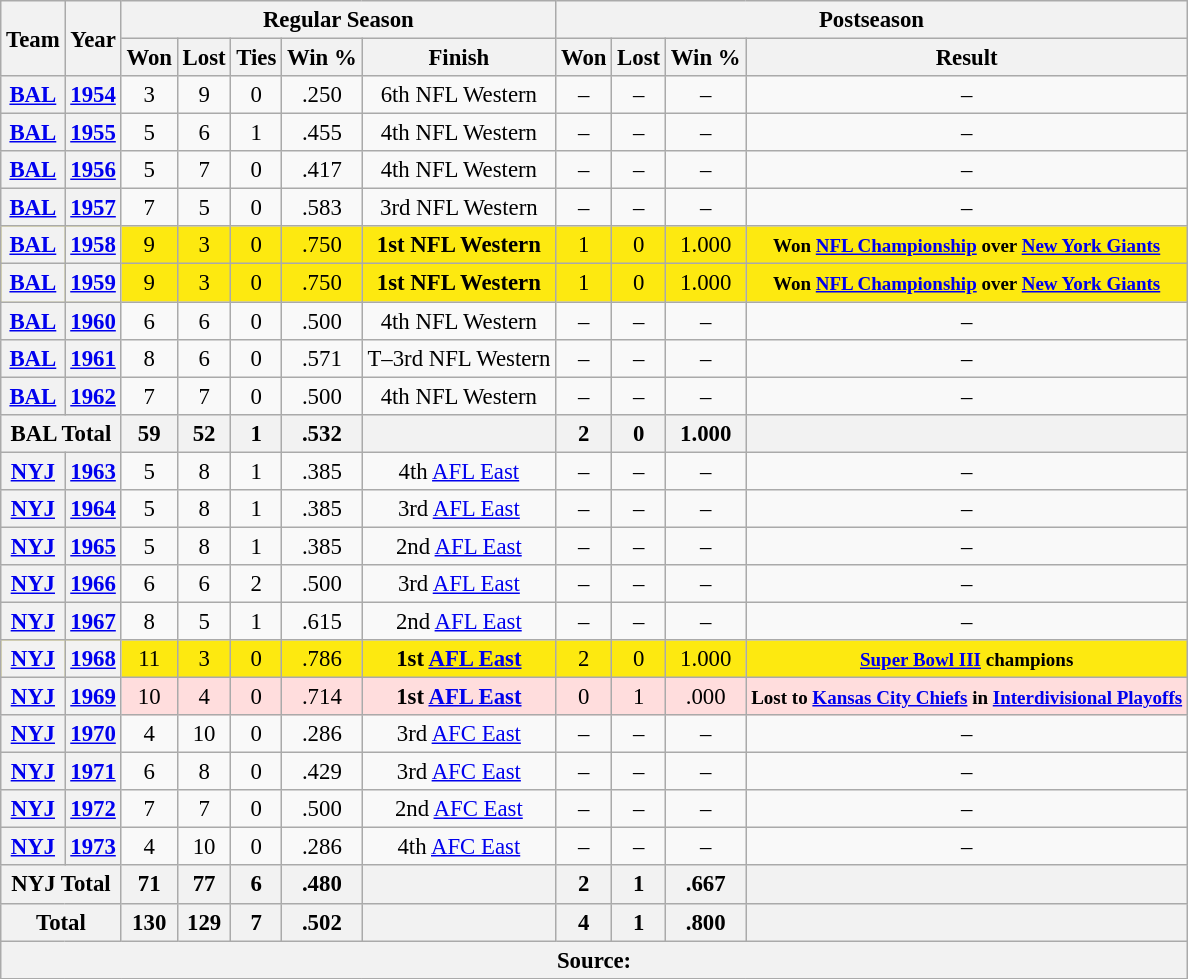<table class="wikitable" style="font-size: 95%; text-align:center;">
<tr>
<th rowspan="2">Team</th>
<th rowspan="2">Year</th>
<th colspan="5">Regular Season</th>
<th colspan="4">Postseason</th>
</tr>
<tr>
<th>Won</th>
<th>Lost</th>
<th>Ties</th>
<th>Win %</th>
<th>Finish</th>
<th>Won</th>
<th>Lost</th>
<th>Win %</th>
<th>Result</th>
</tr>
<tr>
<th><a href='#'>BAL</a></th>
<th><a href='#'>1954</a></th>
<td>3</td>
<td>9</td>
<td>0</td>
<td>.250</td>
<td>6th NFL Western</td>
<td>–</td>
<td>–</td>
<td>–</td>
<td>–</td>
</tr>
<tr>
<th><a href='#'>BAL</a></th>
<th><a href='#'>1955</a></th>
<td>5</td>
<td>6</td>
<td>1</td>
<td>.455</td>
<td>4th NFL Western</td>
<td>–</td>
<td>–</td>
<td>–</td>
<td>–</td>
</tr>
<tr>
<th><a href='#'>BAL</a></th>
<th><a href='#'>1956</a></th>
<td>5</td>
<td>7</td>
<td>0</td>
<td>.417</td>
<td>4th NFL Western</td>
<td>–</td>
<td>–</td>
<td>–</td>
<td>–</td>
</tr>
<tr>
<th><a href='#'>BAL</a></th>
<th><a href='#'>1957</a></th>
<td>7</td>
<td>5</td>
<td>0</td>
<td>.583</td>
<td>3rd NFL Western</td>
<td>–</td>
<td>–</td>
<td>–</td>
<td>–</td>
</tr>
<tr ! style="background:#FDE910;">
<th><a href='#'>BAL</a></th>
<th><a href='#'>1958</a></th>
<td>9</td>
<td>3</td>
<td>0</td>
<td>.750</td>
<td><strong>1st NFL Western</strong></td>
<td>1</td>
<td>0</td>
<td>1.000</td>
<td><small><strong>Won <a href='#'>NFL Championship</a> over <a href='#'>New York Giants</a></strong></small></td>
</tr>
<tr ! style="background:#FDE910;">
<th><a href='#'>BAL</a></th>
<th><a href='#'>1959</a></th>
<td>9</td>
<td>3</td>
<td>0</td>
<td>.750</td>
<td><strong>1st NFL Western</strong></td>
<td>1</td>
<td>0</td>
<td>1.000</td>
<td><small><strong>Won <a href='#'>NFL Championship</a> over <a href='#'>New York Giants</a></strong></small></td>
</tr>
<tr>
<th><a href='#'>BAL</a></th>
<th><a href='#'>1960</a></th>
<td>6</td>
<td>6</td>
<td>0</td>
<td>.500</td>
<td>4th NFL Western</td>
<td>–</td>
<td>–</td>
<td>–</td>
<td>–</td>
</tr>
<tr>
<th><a href='#'>BAL</a></th>
<th><a href='#'>1961</a></th>
<td>8</td>
<td>6</td>
<td>0</td>
<td>.571</td>
<td>T–3rd NFL Western</td>
<td>–</td>
<td>–</td>
<td>–</td>
<td>–</td>
</tr>
<tr>
<th><a href='#'>BAL</a></th>
<th><a href='#'>1962</a></th>
<td>7</td>
<td>7</td>
<td>0</td>
<td>.500</td>
<td>4th NFL Western</td>
<td>–</td>
<td>–</td>
<td>–</td>
<td>–</td>
</tr>
<tr>
<th colspan="2">BAL Total</th>
<th>59</th>
<th>52</th>
<th>1</th>
<th>.532</th>
<th></th>
<th>2</th>
<th>0</th>
<th>1.000</th>
<th></th>
</tr>
<tr>
<th><a href='#'>NYJ</a></th>
<th><a href='#'>1963</a></th>
<td>5</td>
<td>8</td>
<td>1</td>
<td>.385</td>
<td>4th <a href='#'>AFL East</a></td>
<td>–</td>
<td>–</td>
<td>–</td>
<td>–</td>
</tr>
<tr>
<th><a href='#'>NYJ</a></th>
<th><a href='#'>1964</a></th>
<td>5</td>
<td>8</td>
<td>1</td>
<td>.385</td>
<td>3rd <a href='#'>AFL East</a></td>
<td>–</td>
<td>–</td>
<td>–</td>
<td>–</td>
</tr>
<tr>
<th><a href='#'>NYJ</a></th>
<th><a href='#'>1965</a></th>
<td>5</td>
<td>8</td>
<td>1</td>
<td>.385</td>
<td>2nd <a href='#'>AFL East</a></td>
<td>–</td>
<td>–</td>
<td>–</td>
<td>–</td>
</tr>
<tr>
<th><a href='#'>NYJ</a></th>
<th><a href='#'>1966</a></th>
<td>6</td>
<td>6</td>
<td>2</td>
<td>.500</td>
<td>3rd <a href='#'>AFL East</a></td>
<td>–</td>
<td>–</td>
<td>–</td>
<td>–</td>
</tr>
<tr>
<th><a href='#'>NYJ</a></th>
<th><a href='#'>1967</a></th>
<td>8</td>
<td>5</td>
<td>1</td>
<td>.615</td>
<td>2nd <a href='#'>AFL East</a></td>
<td>–</td>
<td>–</td>
<td>–</td>
<td>–</td>
</tr>
<tr ! style="background:#FDE910;">
<th><a href='#'>NYJ</a></th>
<th><a href='#'>1968</a></th>
<td>11</td>
<td>3</td>
<td>0</td>
<td>.786</td>
<td><strong>1st <a href='#'>AFL East</a></strong></td>
<td>2</td>
<td>0</td>
<td>1.000</td>
<td><small><strong><a href='#'>Super Bowl III</a> champions</strong></small></td>
</tr>
<tr style="background:#fdd;">
<th><a href='#'>NYJ</a></th>
<th><a href='#'>1969</a></th>
<td>10</td>
<td>4</td>
<td>0</td>
<td>.714</td>
<td><strong>1st <a href='#'>AFL East</a></strong></td>
<td>0</td>
<td>1</td>
<td>.000</td>
<td><small><strong>Lost to <a href='#'>Kansas City Chiefs</a> in <a href='#'>Interdivisional Playoffs</a></strong></small></td>
</tr>
<tr>
<th><a href='#'>NYJ</a></th>
<th><a href='#'>1970</a></th>
<td>4</td>
<td>10</td>
<td>0</td>
<td>.286</td>
<td>3rd <a href='#'>AFC East</a></td>
<td>–</td>
<td>–</td>
<td>–</td>
<td>–</td>
</tr>
<tr>
<th><a href='#'>NYJ</a></th>
<th><a href='#'>1971</a></th>
<td>6</td>
<td>8</td>
<td>0</td>
<td>.429</td>
<td>3rd <a href='#'>AFC East</a></td>
<td>–</td>
<td>–</td>
<td>–</td>
<td>–</td>
</tr>
<tr>
<th><a href='#'>NYJ</a></th>
<th><a href='#'>1972</a></th>
<td>7</td>
<td>7</td>
<td>0</td>
<td>.500</td>
<td>2nd <a href='#'>AFC East</a></td>
<td>–</td>
<td>–</td>
<td>–</td>
<td>–</td>
</tr>
<tr>
<th><a href='#'>NYJ</a></th>
<th><a href='#'>1973</a></th>
<td>4</td>
<td>10</td>
<td>0</td>
<td>.286</td>
<td>4th <a href='#'>AFC East</a></td>
<td>–</td>
<td>–</td>
<td>–</td>
<td>–</td>
</tr>
<tr>
<th colspan="2">NYJ Total</th>
<th>71</th>
<th>77</th>
<th>6</th>
<th>.480</th>
<th></th>
<th>2</th>
<th>1</th>
<th>.667</th>
<th></th>
</tr>
<tr>
<th colspan="2">Total</th>
<th>130</th>
<th>129</th>
<th>7</th>
<th>.502</th>
<th></th>
<th>4</th>
<th>1</th>
<th>.800</th>
<th></th>
</tr>
<tr>
<th colspan="11">Source: </th>
</tr>
<tr>
</tr>
</table>
